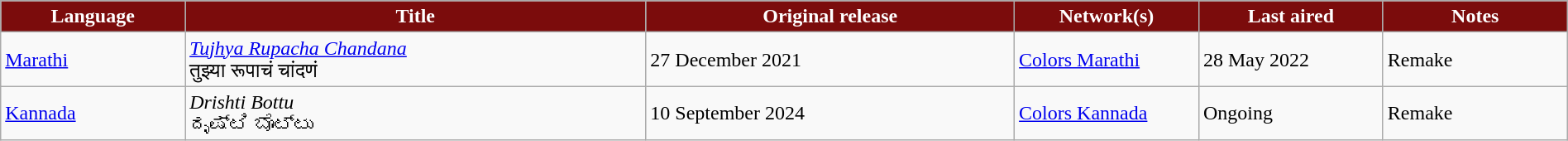<table class="wikitable" style="width:100%; margin-right:0;">
<tr style="color:white">
<th style="background:#7b0c0c; width:10%;">Language</th>
<th style="background:#7b0c0c; width:25%;">Title</th>
<th style="background:#7b0c0c; width:20%;">Original release</th>
<th style="background:#7b0c0c; width:10%;">Network(s)</th>
<th style="background:#7b0c0c; width:10%;">Last aired</th>
<th style="background:#7b0c0c; width:10%;">Notes</th>
</tr>
<tr>
<td><a href='#'>Marathi</a></td>
<td><em><a href='#'>Tujhya Rupacha Chandana</a></em> <br> तुझ्या रूपाचं चांदणं</td>
<td>27 December 2021</td>
<td><a href='#'>Colors Marathi</a></td>
<td>28 May 2022</td>
<td>Remake</td>
</tr>
<tr>
<td><a href='#'>Kannada</a></td>
<td><em>Drishti Bottu</em> <br> ದೃಷ್ಟಿ ಬೊಟ್ಟು</td>
<td>10 September 2024</td>
<td><a href='#'>Colors Kannada</a></td>
<td>Ongoing</td>
<td>Remake</td>
</tr>
</table>
